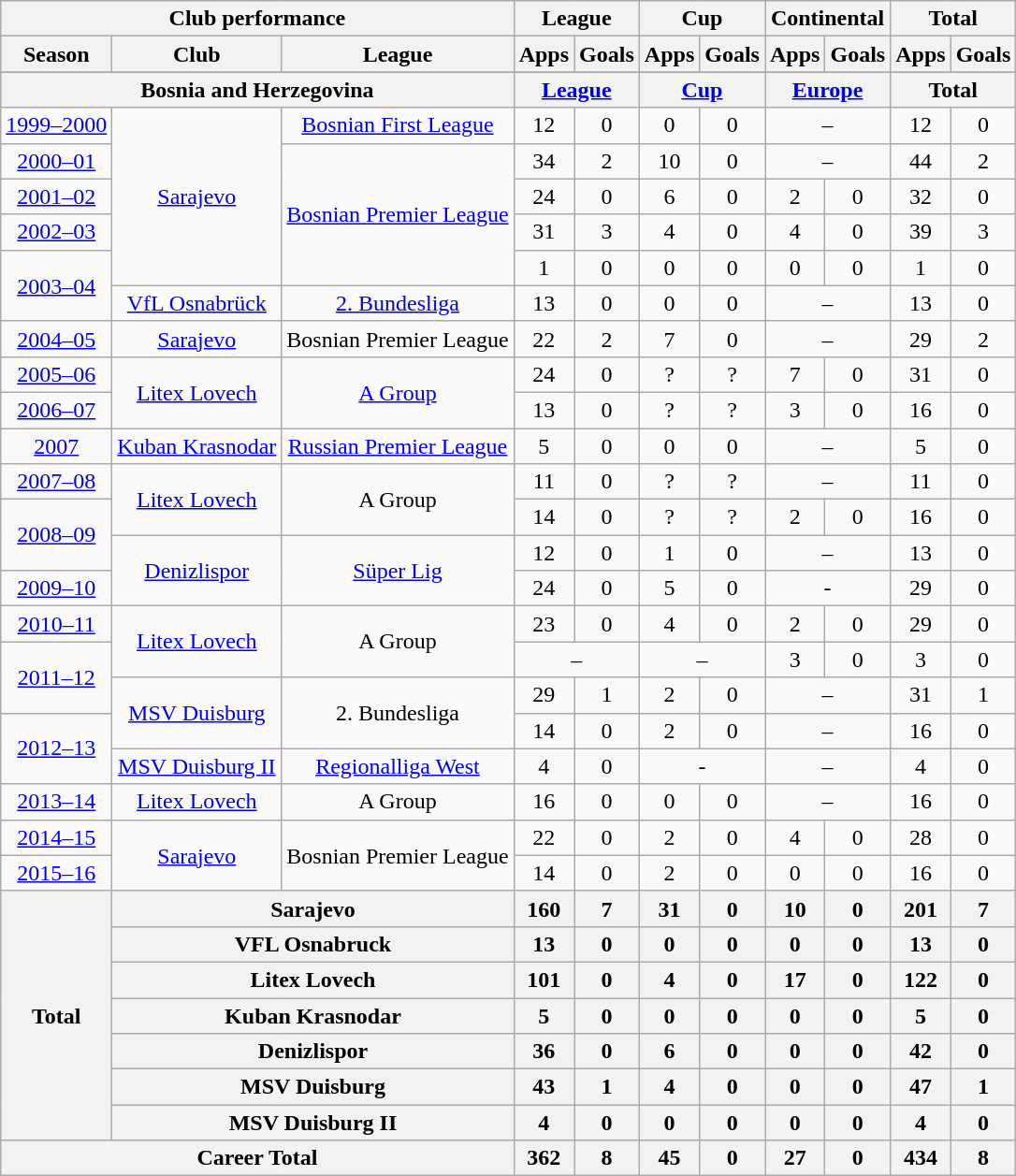<table class="wikitable" style="text-align:center">
<tr>
<th colspan=3>Club performance</th>
<th colspan=2>League</th>
<th colspan=2>Cup</th>
<th colspan=2>Continental</th>
<th colspan=2>Total</th>
</tr>
<tr>
<th>Season</th>
<th>Club</th>
<th>League</th>
<th>Apps</th>
<th>Goals</th>
<th>Apps</th>
<th>Goals</th>
<th>Apps</th>
<th>Goals</th>
<th>Apps</th>
<th>Goals</th>
</tr>
<tr>
</tr>
<tr>
<th colspan=3>Bosnia and Herzegovina</th>
<th colspan=2><a href='#'>League</a></th>
<th colspan=2><a href='#'>Cup</a></th>
<th colspan=2><a href='#'>Europe</a></th>
<th colspan=2>Total</th>
</tr>
<tr>
<td><a href='#'>1999–2000</a></td>
<td rowspan="5"><a href='#'>Sarajevo</a></td>
<td><a href='#'>Bosnian First League</a></td>
<td>12</td>
<td>0</td>
<td>0</td>
<td>0</td>
<td colspan="2">–</td>
<td>12</td>
<td>0</td>
</tr>
<tr>
<td><a href='#'>2000–01</a></td>
<td rowspan="4"><a href='#'>Bosnian Premier League</a></td>
<td>34</td>
<td>2</td>
<td>10</td>
<td>0</td>
<td colspan="2">–</td>
<td>44</td>
<td>2</td>
</tr>
<tr>
<td><a href='#'>2001–02</a></td>
<td>24</td>
<td>0</td>
<td>6</td>
<td>0</td>
<td>2</td>
<td>0</td>
<td>32</td>
<td>0</td>
</tr>
<tr>
<td><a href='#'>2002–03</a></td>
<td>31</td>
<td>3</td>
<td>4</td>
<td>0</td>
<td>4</td>
<td>0</td>
<td>39</td>
<td>3</td>
</tr>
<tr>
<td rowspan="2"><a href='#'>2003–04</a></td>
<td>1</td>
<td>0</td>
<td>0</td>
<td>0</td>
<td>0</td>
<td>0</td>
<td>1</td>
<td>0</td>
</tr>
<tr>
<td><a href='#'>VfL Osnabrück</a></td>
<td><a href='#'>2. Bundesliga</a></td>
<td>13</td>
<td>0</td>
<td>0</td>
<td>0</td>
<td colspan="2">–</td>
<td>13</td>
<td>0</td>
</tr>
<tr>
<td><a href='#'>2004–05</a></td>
<td><a href='#'>Sarajevo</a></td>
<td>Bosnian Premier League</td>
<td>22</td>
<td>2</td>
<td>7</td>
<td>0</td>
<td colspan="2">–</td>
<td>29</td>
<td>2</td>
</tr>
<tr>
<td><a href='#'>2005–06</a></td>
<td rowspan="2"><a href='#'>Litex Lovech</a></td>
<td rowspan="2"><a href='#'>A Group</a></td>
<td>24</td>
<td>0</td>
<td>?</td>
<td>?</td>
<td>7</td>
<td>0</td>
<td>31</td>
<td>0</td>
</tr>
<tr>
<td><a href='#'>2006–07</a></td>
<td>13</td>
<td>0</td>
<td>?</td>
<td>?</td>
<td>3</td>
<td>0</td>
<td>16</td>
<td>0</td>
</tr>
<tr>
<td><a href='#'>2007</a></td>
<td><a href='#'>Kuban Krasnodar</a></td>
<td><a href='#'>Russian Premier League</a></td>
<td>5</td>
<td>0</td>
<td>0</td>
<td>0</td>
<td colspan="2">–</td>
<td>5</td>
<td>0</td>
</tr>
<tr>
<td><a href='#'>2007–08</a></td>
<td rowspan="2"><a href='#'>Litex Lovech</a></td>
<td rowspan="2">A Group</td>
<td>11</td>
<td>0</td>
<td>?</td>
<td>?</td>
<td colspan="2">–</td>
<td>11</td>
<td>0</td>
</tr>
<tr>
<td rowspan="2"><a href='#'>2008–09</a></td>
<td>14</td>
<td>0</td>
<td>?</td>
<td>?</td>
<td>2</td>
<td>0</td>
<td>16</td>
<td>0</td>
</tr>
<tr>
<td rowspan="2"><a href='#'>Denizlispor</a></td>
<td rowspan="2"><a href='#'>Süper Lig</a></td>
<td>12</td>
<td>0</td>
<td>1</td>
<td>0</td>
<td colspan="2">–</td>
<td>13</td>
<td>0</td>
</tr>
<tr>
<td><a href='#'>2009–10</a></td>
<td>24</td>
<td>0</td>
<td>5</td>
<td>0</td>
<td colspan="2">-</td>
<td>29</td>
<td>0</td>
</tr>
<tr>
<td><a href='#'>2010–11</a></td>
<td rowspan="2"><a href='#'>Litex Lovech</a></td>
<td rowspan="2">A Group</td>
<td>23</td>
<td>0</td>
<td>4</td>
<td>0</td>
<td>2</td>
<td>0</td>
<td>29</td>
<td>0</td>
</tr>
<tr>
<td rowspan="2"><a href='#'>2011–12</a></td>
<td colspan="2">–</td>
<td colspan="2">–</td>
<td>3</td>
<td>0</td>
<td>3</td>
<td>0</td>
</tr>
<tr>
<td rowspan="2"><a href='#'>MSV Duisburg</a></td>
<td rowspan="2">2. Bundesliga</td>
<td>29</td>
<td>1</td>
<td>2</td>
<td>0</td>
<td colspan="2">–</td>
<td>31</td>
<td>1</td>
</tr>
<tr>
<td rowspan="2"><a href='#'>2012–13</a></td>
<td>14</td>
<td>0</td>
<td>2</td>
<td>0</td>
<td colspan="2">–</td>
<td>16</td>
<td>0</td>
</tr>
<tr>
<td><a href='#'>MSV Duisburg II</a></td>
<td><a href='#'>Regionalliga West</a></td>
<td>4</td>
<td>0</td>
<td colspan="2">-</td>
<td colspan="2">–</td>
<td>4</td>
<td>0</td>
</tr>
<tr>
<td><a href='#'>2013–14</a></td>
<td><a href='#'>Litex Lovech</a></td>
<td>A Group</td>
<td>16</td>
<td>0</td>
<td>0</td>
<td>0</td>
<td colspan="2">–</td>
<td>16</td>
<td>0</td>
</tr>
<tr>
<td><a href='#'>2014–15</a></td>
<td rowspan="2"><a href='#'>Sarajevo</a></td>
<td rowspan="2">Bosnian Premier League</td>
<td>22</td>
<td>0</td>
<td>2</td>
<td>0</td>
<td>4</td>
<td>0</td>
<td>28</td>
<td>0</td>
</tr>
<tr>
<td><a href='#'>2015–16</a></td>
<td>14</td>
<td>0</td>
<td>2</td>
<td>0</td>
<td>0</td>
<td>0</td>
<td>16</td>
<td>0</td>
</tr>
<tr>
<th rowspan=7>Total</th>
<th colspan=2>Sarajevo</th>
<th>160</th>
<th>7</th>
<th>31</th>
<th>0</th>
<th>10</th>
<th>0</th>
<th>201</th>
<th>7</th>
</tr>
<tr>
<th colspan=2>VFL Osnabruck</th>
<th>13</th>
<th>0</th>
<th>0</th>
<th>0</th>
<th>0</th>
<th>0</th>
<th>13</th>
<th>0</th>
</tr>
<tr>
<th colspan=2>Litex Lovech</th>
<th>101</th>
<th>0</th>
<th>4</th>
<th>0</th>
<th>17</th>
<th>0</th>
<th>122</th>
<th>0</th>
</tr>
<tr>
<th colspan=2>Kuban Krasnodar</th>
<th>5</th>
<th>0</th>
<th>0</th>
<th>0</th>
<th>0</th>
<th>0</th>
<th>5</th>
<th>0</th>
</tr>
<tr>
<th colspan=2>Denizlispor</th>
<th>36</th>
<th>0</th>
<th>6</th>
<th>0</th>
<th>0</th>
<th>0</th>
<th>42</th>
<th>0</th>
</tr>
<tr>
<th colspan=2>MSV Duisburg</th>
<th>43</th>
<th>1</th>
<th>4</th>
<th>0</th>
<th>0</th>
<th>0</th>
<th>47</th>
<th>1</th>
</tr>
<tr>
<th colspan=2>MSV Duisburg II</th>
<th>4</th>
<th>0</th>
<th>0</th>
<th>0</th>
<th>0</th>
<th>0</th>
<th>4</th>
<th>0</th>
</tr>
<tr>
<th colspan=3>Career Total</th>
<th>362</th>
<th>8</th>
<th>45</th>
<th>0</th>
<th>27</th>
<th>0</th>
<th>434</th>
<th>8</th>
</tr>
</table>
